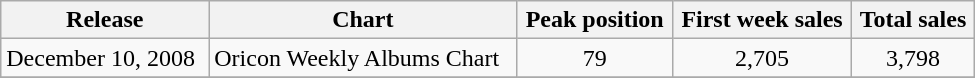<table class="wikitable" width="650px">
<tr>
<th>Release</th>
<th>Chart</th>
<th>Peak position</th>
<th>First week sales</th>
<th>Total sales</th>
</tr>
<tr>
<td>December 10, 2008</td>
<td>Oricon Weekly Albums Chart</td>
<td align="center">79</td>
<td align="center">2,705</td>
<td align="center">3,798</td>
</tr>
<tr>
</tr>
</table>
